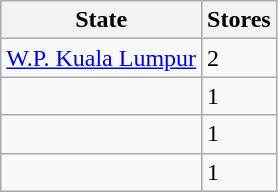<table class="wikitable">
<tr>
<th>State</th>
<th>Stores</th>
</tr>
<tr>
<td> <a href='#'>W.P. Kuala Lumpur</a></td>
<td>2</td>
</tr>
<tr>
<td></td>
<td>1</td>
</tr>
<tr>
<td></td>
<td>1</td>
</tr>
<tr>
<td></td>
<td>1</td>
</tr>
</table>
